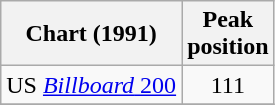<table class="wikitable">
<tr>
<th>Chart (1991)</th>
<th>Peak<br>position</th>
</tr>
<tr>
<td>US <a href='#'><em>Billboard</em> 200</a></td>
<td align="center">111</td>
</tr>
<tr>
</tr>
</table>
